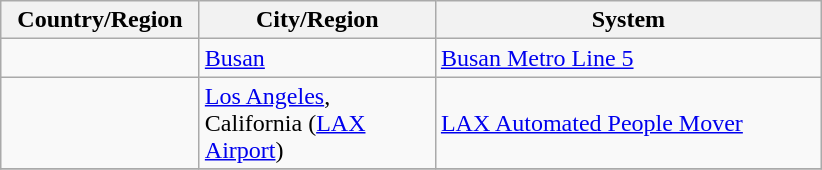<table class="wikitable">
<tr>
<th width=125px>Country/Region</th>
<th width=150px>City/Region</th>
<th width=250px>System</th>
</tr>
<tr>
<td></td>
<td><a href='#'>Busan</a></td>
<td><a href='#'>Busan Metro Line 5</a></td>
</tr>
<tr>
<td></td>
<td><a href='#'>Los Angeles</a>, California (<a href='#'>LAX Airport</a>)</td>
<td><a href='#'>LAX Automated People Mover</a></td>
</tr>
<tr>
</tr>
</table>
